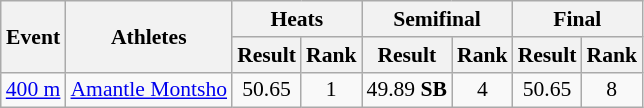<table class="wikitable" border="1" style="font-size:90%">
<tr>
<th rowspan="2">Event</th>
<th rowspan="2">Athletes</th>
<th colspan="2">Heats</th>
<th colspan="2">Semifinal</th>
<th colspan="2">Final</th>
</tr>
<tr>
<th>Result</th>
<th>Rank</th>
<th>Result</th>
<th>Rank</th>
<th>Result</th>
<th>Rank</th>
</tr>
<tr>
<td><a href='#'>400 m</a></td>
<td><a href='#'>Amantle Montsho</a></td>
<td align=center>50.65</td>
<td align=center>1</td>
<td align=center>49.89 <strong>SB</strong></td>
<td align=center>4</td>
<td align=center>50.65</td>
<td align=center>8</td>
</tr>
</table>
